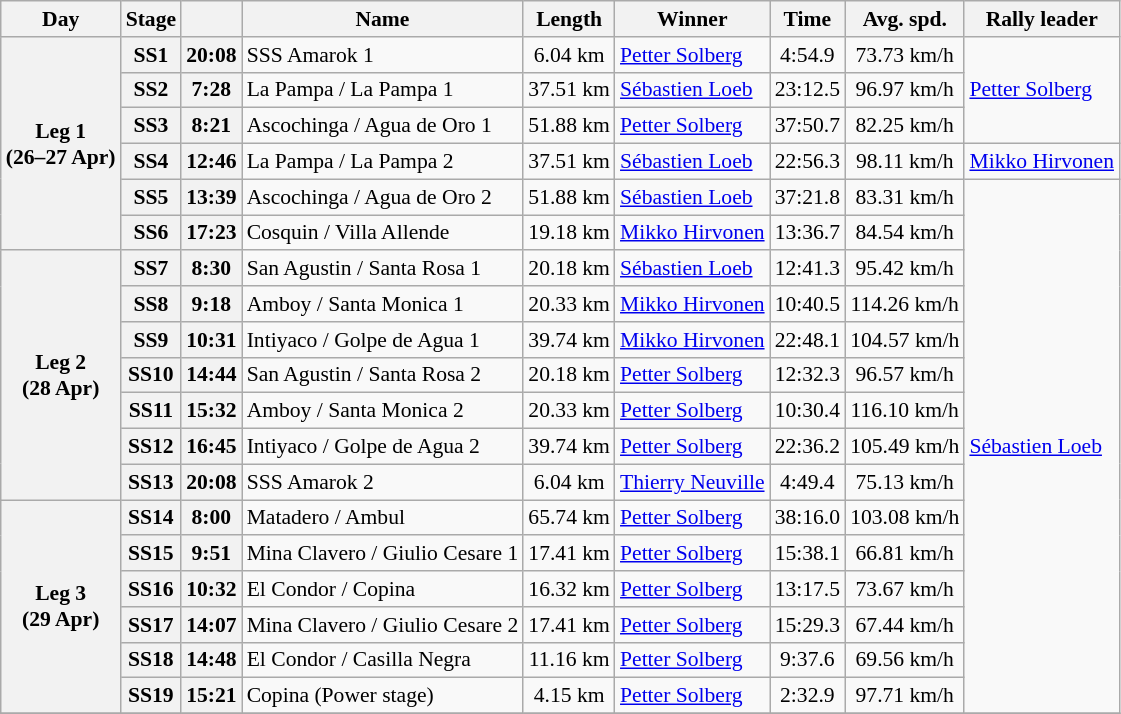<table class="wikitable" style="text-align: center; font-size: 90%; max-width: 950px;">
<tr>
<th>Day</th>
<th>Stage</th>
<th></th>
<th>Name</th>
<th>Length</th>
<th>Winner</th>
<th>Time</th>
<th>Avg. spd.</th>
<th>Rally leader</th>
</tr>
<tr>
<th rowspan=6>Leg 1<br>(26–27 Apr)</th>
<th>SS1</th>
<th>20:08</th>
<td align=left>SSS Amarok 1</td>
<td>6.04 km</td>
<td align=left> <a href='#'>Petter Solberg</a></td>
<td>4:54.9</td>
<td>73.73 km/h</td>
<td rowspan=3 align=left> <a href='#'>Petter Solberg</a></td>
</tr>
<tr>
<th>SS2</th>
<th>7:28</th>
<td align=left>La Pampa / La Pampa 1</td>
<td>37.51 km</td>
<td align=left> <a href='#'>Sébastien Loeb</a></td>
<td>23:12.5</td>
<td>96.97 km/h</td>
</tr>
<tr>
<th>SS3</th>
<th>8:21</th>
<td align=left>Ascochinga / Agua de Oro 1</td>
<td>51.88 km</td>
<td align=left> <a href='#'>Petter Solberg</a></td>
<td>37:50.7</td>
<td>82.25 km/h</td>
</tr>
<tr>
<th>SS4</th>
<th>12:46</th>
<td align=left>La Pampa / La Pampa 2</td>
<td>37.51 km</td>
<td align=left> <a href='#'>Sébastien Loeb</a></td>
<td>22:56.3</td>
<td>98.11 km/h</td>
<td align=left> <a href='#'>Mikko Hirvonen</a></td>
</tr>
<tr>
<th>SS5</th>
<th>13:39</th>
<td align=left>Ascochinga / Agua de Oro 2</td>
<td>51.88 km</td>
<td align=left> <a href='#'>Sébastien Loeb</a></td>
<td>37:21.8</td>
<td>83.31 km/h</td>
<td rowspan=15 align=left> <a href='#'>Sébastien Loeb</a></td>
</tr>
<tr>
<th>SS6</th>
<th>17:23</th>
<td align=left>Cosquin / Villa Allende</td>
<td>19.18 km</td>
<td align=left> <a href='#'>Mikko Hirvonen</a></td>
<td>13:36.7</td>
<td>84.54 km/h</td>
</tr>
<tr>
<th rowspan=7>Leg 2<br>(28 Apr)</th>
<th>SS7</th>
<th>8:30</th>
<td align=left>San Agustin / Santa Rosa 1</td>
<td>20.18 km</td>
<td align=left> <a href='#'>Sébastien Loeb</a></td>
<td>12:41.3</td>
<td>95.42 km/h</td>
</tr>
<tr>
<th>SS8</th>
<th>9:18</th>
<td align=left>Amboy / Santa Monica 1</td>
<td>20.33 km</td>
<td align=left> <a href='#'>Mikko Hirvonen</a></td>
<td>10:40.5</td>
<td>114.26 km/h</td>
</tr>
<tr>
<th>SS9</th>
<th>10:31</th>
<td align=left>Intiyaco / Golpe de Agua 1</td>
<td>39.74 km</td>
<td align=left> <a href='#'>Mikko Hirvonen</a></td>
<td>22:48.1</td>
<td>104.57 km/h</td>
</tr>
<tr>
<th>SS10</th>
<th>14:44</th>
<td align=left>San Agustin / Santa Rosa 2</td>
<td>20.18 km</td>
<td align=left> <a href='#'>Petter Solberg</a></td>
<td>12:32.3</td>
<td>96.57 km/h</td>
</tr>
<tr>
<th>SS11</th>
<th>15:32</th>
<td align=left>Amboy / Santa Monica 2</td>
<td>20.33 km</td>
<td align=left> <a href='#'>Petter Solberg</a></td>
<td>10:30.4</td>
<td>116.10 km/h</td>
</tr>
<tr>
<th>SS12</th>
<th>16:45</th>
<td align=left>Intiyaco / Golpe de Agua 2</td>
<td>39.74 km</td>
<td align=left> <a href='#'>Petter Solberg</a></td>
<td>22:36.2</td>
<td>105.49 km/h</td>
</tr>
<tr>
<th>SS13</th>
<th>20:08</th>
<td align=left>SSS Amarok 2</td>
<td>6.04 km</td>
<td align=left> <a href='#'>Thierry Neuville</a></td>
<td>4:49.4</td>
<td>75.13 km/h</td>
</tr>
<tr>
<th rowspan=6>Leg 3<br>(29 Apr)</th>
<th>SS14</th>
<th>8:00</th>
<td align=left>Matadero / Ambul</td>
<td>65.74 km</td>
<td align=left> <a href='#'>Petter Solberg</a></td>
<td>38:16.0</td>
<td>103.08 km/h</td>
</tr>
<tr>
<th>SS15</th>
<th>9:51</th>
<td align=left>Mina Clavero / Giulio Cesare 1</td>
<td>17.41 km</td>
<td align=left> <a href='#'>Petter Solberg</a></td>
<td>15:38.1</td>
<td>66.81 km/h</td>
</tr>
<tr>
<th>SS16</th>
<th>10:32</th>
<td align=left>El Condor / Copina</td>
<td>16.32 km</td>
<td align=left> <a href='#'>Petter Solberg</a></td>
<td>13:17.5</td>
<td>73.67 km/h</td>
</tr>
<tr>
<th>SS17</th>
<th>14:07</th>
<td align=left>Mina Clavero / Giulio Cesare 2</td>
<td>17.41 km</td>
<td align=left> <a href='#'>Petter Solberg</a></td>
<td>15:29.3</td>
<td>67.44 km/h</td>
</tr>
<tr>
<th>SS18</th>
<th>14:48</th>
<td align=left>El Condor / Casilla Negra</td>
<td>11.16 km</td>
<td align=left> <a href='#'>Petter Solberg</a></td>
<td>9:37.6</td>
<td>69.56 km/h</td>
</tr>
<tr>
<th>SS19</th>
<th>15:21</th>
<td align=left>Copina (Power stage)</td>
<td>4.15 km</td>
<td align=left> <a href='#'>Petter Solberg</a></td>
<td>2:32.9</td>
<td>97.71 km/h</td>
</tr>
<tr>
</tr>
</table>
